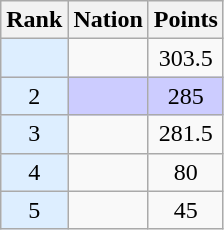<table class="wikitable sortable" style="text-align:center">
<tr>
<th>Rank</th>
<th>Nation</th>
<th>Points</th>
</tr>
<tr>
<td bgcolor = DDEEFF></td>
<td align=left></td>
<td>303.5</td>
</tr>
<tr style="background-color:#ccccff">
<td bgcolor = DDEEFF>2</td>
<td align=left></td>
<td>285</td>
</tr>
<tr>
<td bgcolor = DDEEFF>3</td>
<td align=left></td>
<td>281.5</td>
</tr>
<tr>
<td bgcolor = DDEEFF>4</td>
<td align=left></td>
<td>80</td>
</tr>
<tr>
<td bgcolor = DDEEFF>5</td>
<td align=left></td>
<td>45</td>
</tr>
</table>
